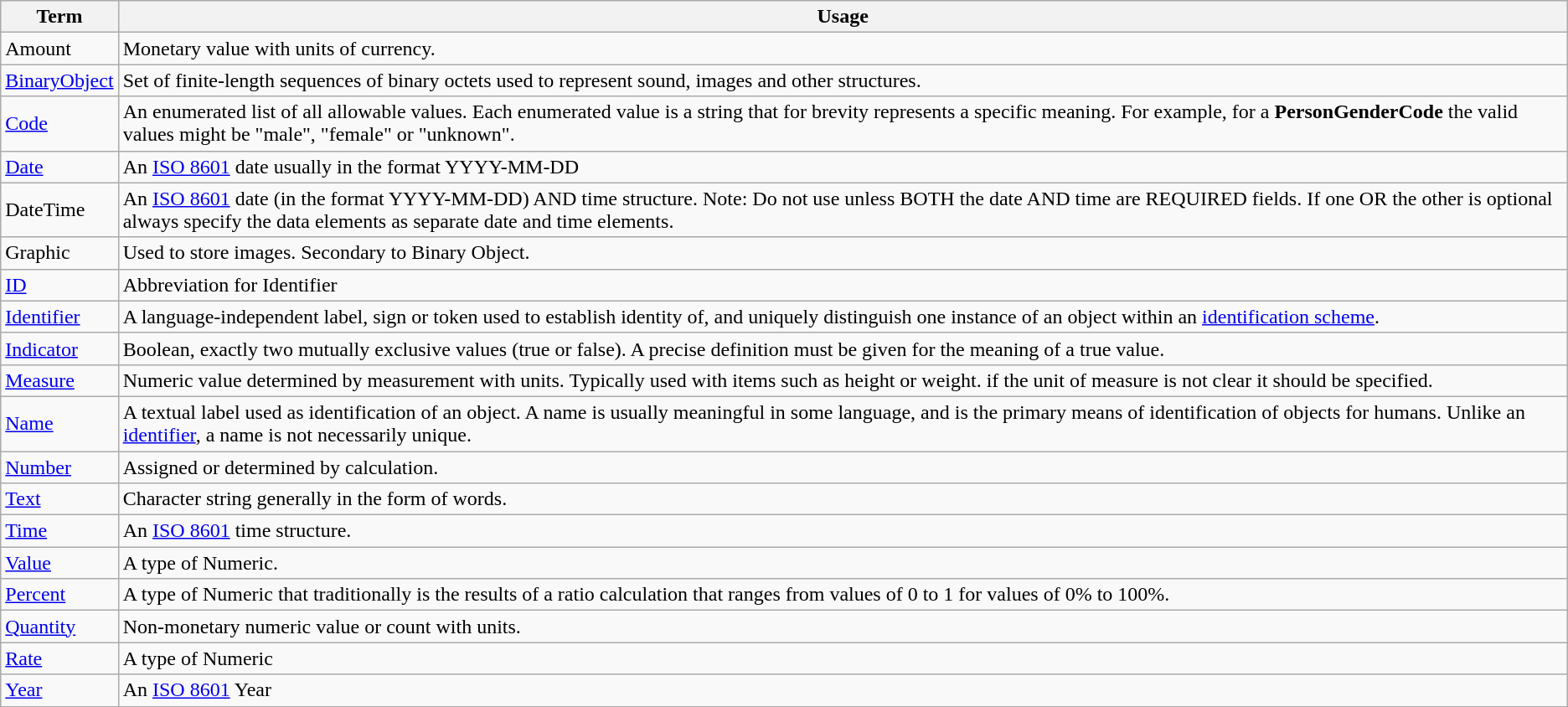<table border="1" class="wikitable">
<tr>
<th>Term</th>
<th>Usage</th>
</tr>
<tr>
<td>Amount</td>
<td>Monetary value with units of currency.</td>
</tr>
<tr>
<td><a href='#'>BinaryObject</a></td>
<td>Set of finite-length sequences of binary octets used to represent sound, images and other structures.</td>
</tr>
<tr>
<td><a href='#'>Code</a></td>
<td>An enumerated list of all allowable values. Each enumerated value is a string that for brevity represents a specific meaning.  For example, for a <strong>PersonGenderCode</strong> the valid values might be "male", "female" or "unknown".</td>
</tr>
<tr>
<td><a href='#'>Date</a></td>
<td>An <a href='#'>ISO 8601</a> date usually in the format YYYY-MM-DD</td>
</tr>
<tr>
<td>DateTime</td>
<td>An <a href='#'>ISO 8601</a> date (in the format YYYY-MM-DD) AND time structure. Note: Do not use unless BOTH the date AND time are REQUIRED fields. If one OR the other is optional always specify the data elements as separate date and time elements.</td>
</tr>
<tr>
<td>Graphic</td>
<td>Used to store images. Secondary to Binary Object.</td>
</tr>
<tr>
<td><a href='#'>ID</a></td>
<td>Abbreviation for Identifier</td>
</tr>
<tr>
<td><a href='#'>Identifier</a></td>
<td>A language-independent label, sign or token used to establish identity of, and uniquely distinguish one instance of an object within an <a href='#'>identification scheme</a>.</td>
</tr>
<tr>
<td><a href='#'>Indicator</a></td>
<td>Boolean, exactly two mutually exclusive values (true or false).  A precise definition must be given for the meaning of a true value.</td>
</tr>
<tr>
<td><a href='#'>Measure</a></td>
<td>Numeric value determined by measurement with units.  Typically used with items such as height or weight.  if the unit of measure is not clear it should be specified.</td>
</tr>
<tr>
<td><a href='#'>Name</a></td>
<td>A textual label used as identification of an object.  A name is usually meaningful in some language, and is the primary means of identification of objects for humans. Unlike an <a href='#'>identifier</a>, a name is not necessarily unique.</td>
</tr>
<tr>
<td><a href='#'>Number</a></td>
<td>Assigned or determined by calculation.</td>
</tr>
<tr>
<td><a href='#'>Text</a></td>
<td>Character string generally in the form of words.</td>
</tr>
<tr>
<td><a href='#'>Time</a></td>
<td>An <a href='#'>ISO 8601</a> time structure.</td>
</tr>
<tr>
<td><a href='#'>Value</a></td>
<td>A type of Numeric.</td>
</tr>
<tr>
<td><a href='#'>Percent</a></td>
<td>A type of Numeric that traditionally is the results of a ratio calculation that ranges from values of 0 to 1 for values of 0% to 100%.</td>
</tr>
<tr>
<td><a href='#'>Quantity</a></td>
<td>Non-monetary numeric value or count with units.</td>
</tr>
<tr>
<td><a href='#'>Rate</a></td>
<td>A type of Numeric</td>
</tr>
<tr>
<td><a href='#'>Year</a></td>
<td>An <a href='#'>ISO 8601</a> Year</td>
</tr>
</table>
